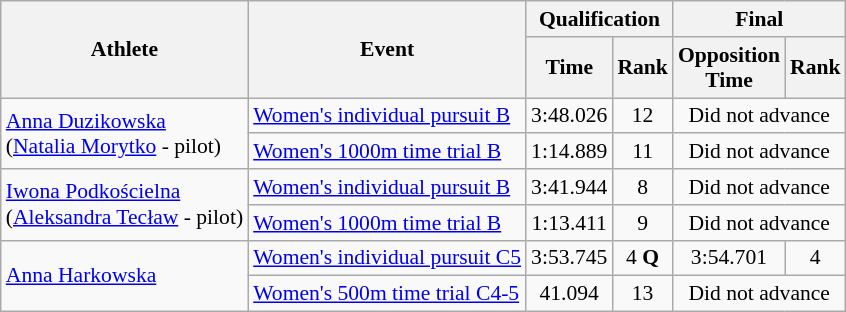<table class=wikitable style="font-size:90%">
<tr>
<th rowspan="2">Athlete</th>
<th rowspan="2">Event</th>
<th colspan="2">Qualification</th>
<th colspan="2">Final</th>
</tr>
<tr>
<th>Time</th>
<th>Rank</th>
<th>Opposition<br>Time</th>
<th>Rank</th>
</tr>
<tr>
<td rowspan="2"><a href='#'>Anna Duzikowska</a><br>(<a href='#'>Natalia Morytko</a> - pilot)</td>
<td><a href='#'>Women's individual pursuit B</a></td>
<td align="center">3:48.026</td>
<td align="center">12</td>
<td align="center" colspan=2>Did not advance</td>
</tr>
<tr>
<td><a href='#'>Women's 1000m time trial B</a></td>
<td align="center">1:14.889</td>
<td align="center">11</td>
<td align="center" colspan=2>Did not advance</td>
</tr>
<tr>
<td rowspan="2"><a href='#'>Iwona Podkościelna</a><br>(<a href='#'>Aleksandra Tecław</a> - pilot)</td>
<td><a href='#'>Women's individual pursuit B</a></td>
<td align="center">3:41.944</td>
<td align="center">8</td>
<td align="center" colspan=2>Did not advance</td>
</tr>
<tr>
<td><a href='#'>Women's 1000m time trial B</a></td>
<td align="center">1:13.411</td>
<td align="center">9</td>
<td align="center" colspan=2>Did not advance</td>
</tr>
<tr>
<td rowspan="2"><a href='#'>Anna Harkowska</a></td>
<td><a href='#'>Women's individual pursuit C5</a></td>
<td align="center">3:53.745</td>
<td align="center">4 <strong>Q</strong></td>
<td align="center">3:54.701</td>
<td align="center">4</td>
</tr>
<tr>
<td><a href='#'>Women's 500m time trial C4-5</a></td>
<td align="center">41.094</td>
<td align="center">13</td>
<td align="center" colspan=2>Did not advance</td>
</tr>
</table>
